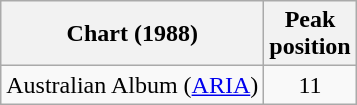<table class="wikitable">
<tr>
<th align="left">Chart (1988)</th>
<th align="left">Peak<br>position</th>
</tr>
<tr>
<td align="left">Australian Album (<a href='#'>ARIA</a>)</td>
<td align="center">11</td>
</tr>
</table>
